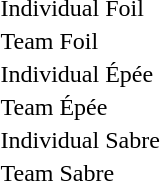<table>
<tr>
<td>Individual Foil</td>
<td></td>
<td></td>
<td></td>
</tr>
<tr>
<td>Team Foil</td>
<td></td>
<td></td>
<td></td>
</tr>
<tr>
<td>Individual Épée</td>
<td></td>
<td></td>
<td></td>
</tr>
<tr>
<td>Team Épée</td>
<td></td>
<td></td>
<td></td>
</tr>
<tr>
<td>Individual Sabre</td>
<td></td>
<td></td>
<td></td>
</tr>
<tr>
<td>Team Sabre</td>
<td></td>
<td></td>
<td></td>
</tr>
</table>
